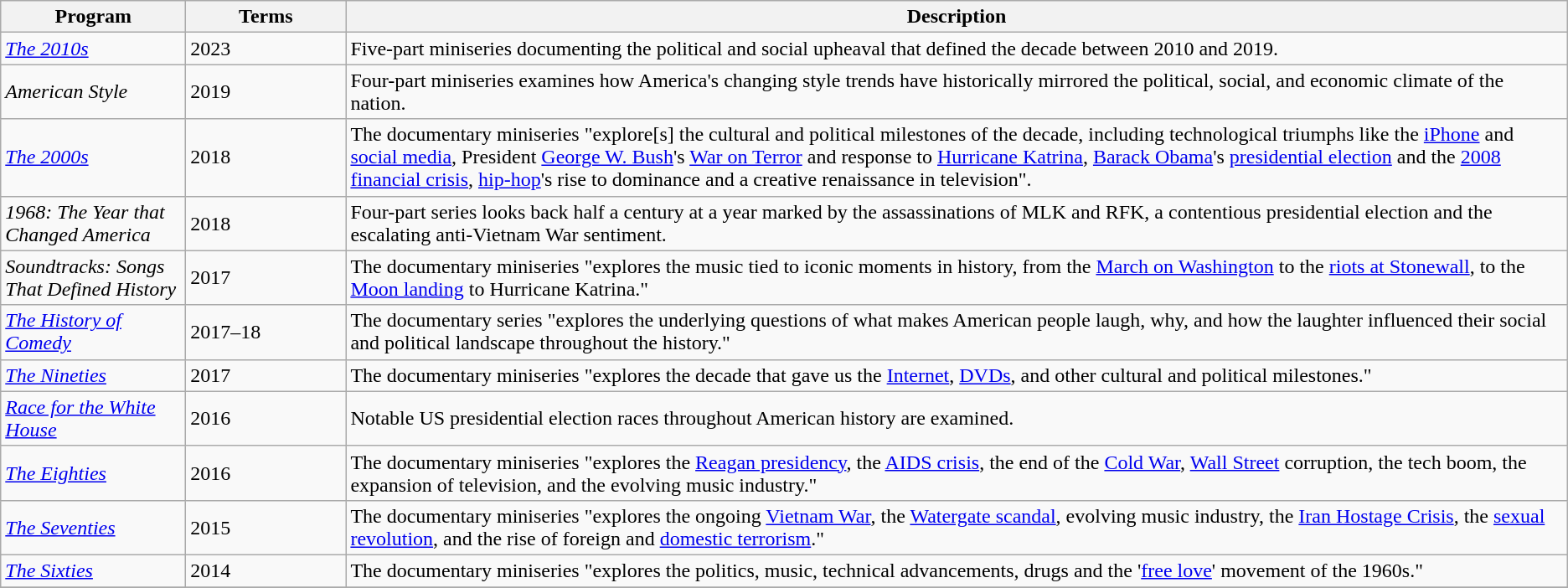<table class=wikitable>
<tr>
<th width=140>Program</th>
<th width=120>Terms</th>
<th>Description</th>
</tr>
<tr>
<td><em><a href='#'>The 2010s</a></em></td>
<td>2023</td>
<td>Five-part miniseries documenting the political and social upheaval that defined the decade between 2010 and 2019.</td>
</tr>
<tr>
<td><em>American Style</em></td>
<td>2019</td>
<td>Four-part miniseries examines how America's changing style trends have historically mirrored the political, social, and economic climate of the nation.</td>
</tr>
<tr>
<td><em><a href='#'>The 2000s</a></em></td>
<td>2018</td>
<td>The documentary miniseries "explore[s] the cultural and political milestones of the decade, including technological triumphs like the <a href='#'>iPhone</a> and <a href='#'>social media</a>, President <a href='#'>George W. Bush</a>'s <a href='#'>War on Terror</a> and response to <a href='#'>Hurricane Katrina</a>, <a href='#'>Barack Obama</a>'s <a href='#'>presidential election</a> and the <a href='#'>2008 financial crisis</a>, <a href='#'>hip-hop</a>'s rise to dominance and a creative renaissance in television".</td>
</tr>
<tr>
<td><em>1968: The Year that Changed America</em></td>
<td>2018</td>
<td>Four-part series looks back half a century at a year marked by the assassinations of MLK and RFK, a contentious presidential election and the escalating anti-Vietnam War sentiment.</td>
</tr>
<tr>
<td><em>Soundtracks: Songs That Defined History</em></td>
<td>2017</td>
<td>The documentary miniseries "explores the music tied to iconic moments in history, from the <a href='#'>March on Washington</a> to the <a href='#'>riots at Stonewall</a>, to the <a href='#'>Moon landing</a> to Hurricane Katrina."</td>
</tr>
<tr>
<td><em><a href='#'>The History of Comedy</a></em></td>
<td>2017–18</td>
<td>The documentary series "explores the underlying questions of what makes American people laugh, why, and how the laughter influenced their social and political landscape throughout the history."</td>
</tr>
<tr>
<td><em><a href='#'>The Nineties</a></em></td>
<td>2017</td>
<td>The documentary miniseries "explores the decade that gave us the <a href='#'>Internet</a>, <a href='#'>DVDs</a>, and other cultural and political milestones."</td>
</tr>
<tr>
<td><em><a href='#'>Race for the White House</a></em></td>
<td>2016</td>
<td>Notable US presidential election races throughout American history are examined.</td>
</tr>
<tr>
<td><em><a href='#'>The Eighties</a></em></td>
<td>2016</td>
<td>The documentary miniseries "explores the <a href='#'>Reagan presidency</a>, the <a href='#'>AIDS crisis</a>, the end of the <a href='#'>Cold War</a>, <a href='#'>Wall Street</a> corruption, the tech boom, the expansion of television, and the evolving music industry."</td>
</tr>
<tr>
<td><em><a href='#'>The Seventies</a></em></td>
<td>2015</td>
<td>The documentary miniseries "explores the ongoing <a href='#'>Vietnam War</a>, the <a href='#'>Watergate scandal</a>, evolving music industry, the <a href='#'>Iran Hostage Crisis</a>, the <a href='#'>sexual revolution</a>, and the rise of foreign and <a href='#'>domestic terrorism</a>."</td>
</tr>
<tr>
<td><em><a href='#'>The Sixties</a></em></td>
<td>2014</td>
<td>The documentary miniseries "explores the politics, music, technical advancements, drugs and the '<a href='#'>free love</a>' movement of the 1960s."</td>
</tr>
<tr>
</tr>
</table>
